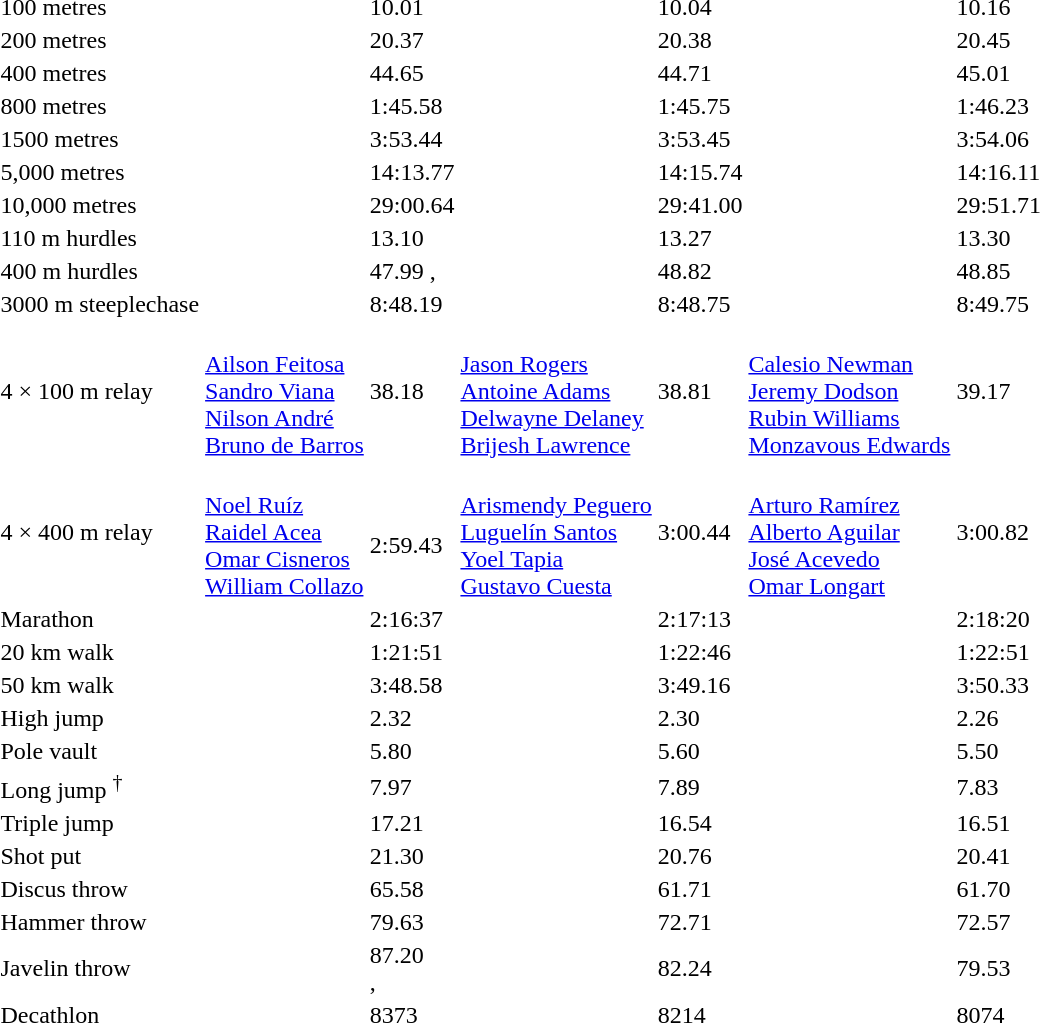<table>
<tr>
<td>100 metres<br></td>
<td></td>
<td>10.01 <strong></strong></td>
<td></td>
<td>10.04</td>
<td></td>
<td>10.16</td>
</tr>
<tr>
<td>200 metres<br></td>
<td></td>
<td>20.37</td>
<td></td>
<td>20.38</td>
<td></td>
<td>20.45</td>
</tr>
<tr>
<td>400 metres<br></td>
<td></td>
<td>44.65 <strong></strong></td>
<td></td>
<td>44.71 <strong></strong></td>
<td></td>
<td>45.01 <strong></strong></td>
</tr>
<tr>
<td>800 metres<br></td>
<td></td>
<td>1:45.58 <strong></strong></td>
<td></td>
<td>1:45.75</td>
<td></td>
<td>1:46.23</td>
</tr>
<tr>
<td>1500 metres<br></td>
<td></td>
<td>3:53.44</td>
<td></td>
<td>3:53.45</td>
<td></td>
<td>3:54.06</td>
</tr>
<tr>
<td>5,000 metres<br></td>
<td></td>
<td>14:13.77</td>
<td></td>
<td>14:15.74</td>
<td></td>
<td>14:16.11</td>
</tr>
<tr>
<td>10,000 metres<br></td>
<td></td>
<td>29:00.64</td>
<td></td>
<td>29:41.00</td>
<td></td>
<td>29:51.71</td>
</tr>
<tr>
<td>110 m hurdles<br></td>
<td></td>
<td>13.10 <strong></strong></td>
<td></td>
<td>13.27 <strong></strong></td>
<td></td>
<td>13.30</td>
</tr>
<tr>
<td>400 m hurdles<br></td>
<td></td>
<td>47.99 <strong></strong>, <strong></strong></td>
<td></td>
<td>48.82</td>
<td></td>
<td>48.85</td>
</tr>
<tr>
<td>3000 m steeplechase<br></td>
<td></td>
<td>8:48.19</td>
<td></td>
<td>8:48.75</td>
<td></td>
<td>8:49.75</td>
</tr>
<tr>
<td>4 × 100 m relay<br></td>
<td><br><a href='#'>Ailson Feitosa</a><br><a href='#'>Sandro Viana</a><br><a href='#'>Nilson André</a><br><a href='#'>Bruno de Barros</a></td>
<td>38.18 <strong></strong></td>
<td><br><a href='#'>Jason Rogers</a><br><a href='#'>Antoine Adams</a><br><a href='#'>Delwayne Delaney</a><br><a href='#'>Brijesh Lawrence</a></td>
<td>38.81</td>
<td><br><a href='#'>Calesio Newman</a><br><a href='#'>Jeremy Dodson</a><br><a href='#'>Rubin Williams</a><br><a href='#'>Monzavous Edwards</a></td>
<td>39.17</td>
</tr>
<tr>
<td>4 × 400 m relay<br> </td>
<td><br><a href='#'>Noel Ruíz</a><br><a href='#'>Raidel Acea</a><br><a href='#'>Omar Cisneros</a><br><a href='#'>William Collazo</a></td>
<td><br>2:59.43 <strong></strong></td>
<td><br><a href='#'>Arismendy Peguero</a><br><a href='#'>Luguelín Santos</a><br><a href='#'>Yoel Tapia</a><br><a href='#'>Gustavo Cuesta</a></td>
<td>3:00.44 <strong></strong></td>
<td><br><a href='#'>Arturo Ramírez</a><br><a href='#'>Alberto Aguilar</a><br><a href='#'>José Acevedo</a><br><a href='#'>Omar Longart</a></td>
<td>3:00.82 <strong></strong></td>
</tr>
<tr>
<td>Marathon<br></td>
<td></td>
<td>2:16:37</td>
<td></td>
<td>2:17:13 <strong></strong></td>
<td></td>
<td>2:18:20</td>
</tr>
<tr>
<td>20 km walk<br></td>
<td></td>
<td>1:21:51</td>
<td></td>
<td>1:22:46</td>
<td></td>
<td>1:22:51</td>
</tr>
<tr>
<td>50 km walk<br></td>
<td></td>
<td>3:48.58</td>
<td></td>
<td>3:49.16 <strong></strong></td>
<td></td>
<td>3:50.33 <strong></strong></td>
</tr>
<tr>
<td>High jump<br></td>
<td></td>
<td>2.32</td>
<td></td>
<td>2.30 <strong></strong></td>
<td></td>
<td>2.26</td>
</tr>
<tr>
<td>Pole vault<br></td>
<td></td>
<td>5.80 <strong></strong></td>
<td></td>
<td>5.60</td>
<td></td>
<td>5.50</td>
</tr>
<tr>
<td>Long jump <sup>†</sup><br></td>
<td></td>
<td>7.97</td>
<td></td>
<td>7.89</td>
<td></td>
<td>7.83</td>
</tr>
<tr>
<td>Triple jump<br></td>
<td></td>
<td>17.21</td>
<td></td>
<td>16.54</td>
<td></td>
<td>16.51</td>
</tr>
<tr>
<td>Shot put<br></td>
<td></td>
<td>21.30 <strong></strong></td>
<td></td>
<td>20.76</td>
<td></td>
<td>20.41 <strong></strong></td>
</tr>
<tr>
<td>Discus throw<br></td>
<td></td>
<td>65.58</td>
<td></td>
<td>61.71</td>
<td></td>
<td>61.70</td>
</tr>
<tr>
<td>Hammer throw<br></td>
<td></td>
<td>79.63 <strong></strong></td>
<td></td>
<td>72.71</td>
<td></td>
<td>72.57</td>
</tr>
<tr>
<td>Javelin throw<br></td>
<td></td>
<td>87.20<br><strong></strong>, <strong></strong></td>
<td></td>
<td>82.24 <strong></strong></td>
<td></td>
<td>79.53 <strong></strong></td>
</tr>
<tr>
<td>Decathlon<br></td>
<td></td>
<td>8373 <strong></strong></td>
<td></td>
<td>8214 <strong></strong></td>
<td></td>
<td>8074</td>
</tr>
</table>
